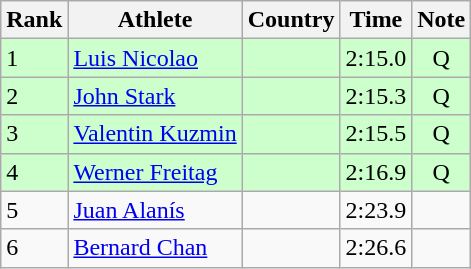<table class="wikitable sortable">
<tr>
<th>Rank</th>
<th>Athlete</th>
<th>Country</th>
<th>Time</th>
<th>Note</th>
</tr>
<tr bgcolor=#CCFFCC>
<td>1</td>
<td><a href='#'>Luis Nicolao</a></td>
<td></td>
<td>2:15.0</td>
<td align=center>Q</td>
</tr>
<tr bgcolor=#CCFFCC>
<td>2</td>
<td><a href='#'>John Stark</a></td>
<td></td>
<td>2:15.3</td>
<td align=center>Q</td>
</tr>
<tr bgcolor=#CCFFCC>
<td>3</td>
<td><a href='#'>Valentin Kuzmin</a></td>
<td></td>
<td>2:15.5</td>
<td align=center>Q</td>
</tr>
<tr bgcolor=#CCFFCC>
<td>4</td>
<td><a href='#'>Werner Freitag</a></td>
<td></td>
<td>2:16.9</td>
<td align=center>Q</td>
</tr>
<tr>
<td>5</td>
<td><a href='#'>Juan Alanís</a></td>
<td></td>
<td>2:23.9</td>
<td></td>
</tr>
<tr>
<td>6</td>
<td><a href='#'>Bernard Chan</a></td>
<td></td>
<td>2:26.6</td>
<td></td>
</tr>
</table>
